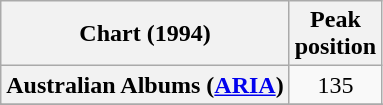<table class="wikitable sortable plainrowheaders" style="text-align:center">
<tr>
<th scope="col">Chart (1994)</th>
<th scope="col">Peak<br>position</th>
</tr>
<tr>
<th scope="row">Australian Albums (<a href='#'>ARIA</a>)</th>
<td align="center">135</td>
</tr>
<tr>
</tr>
<tr>
</tr>
<tr>
</tr>
<tr>
</tr>
<tr>
</tr>
<tr>
</tr>
</table>
